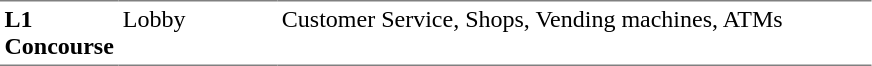<table table border=0 cellspacing=0 cellpadding=3>
<tr>
<td style="border-bottom:solid 1px gray; border-top:solid 1px gray;" valign=top width=50><strong>L1<br>Concourse</strong></td>
<td style="border-bottom:solid 1px gray; border-top:solid 1px gray;" valign=top width=100>Lobby</td>
<td style="border-bottom:solid 1px gray; border-top:solid 1px gray;" valign=top width=390>Customer Service, Shops, Vending machines, ATMs</td>
</tr>
</table>
